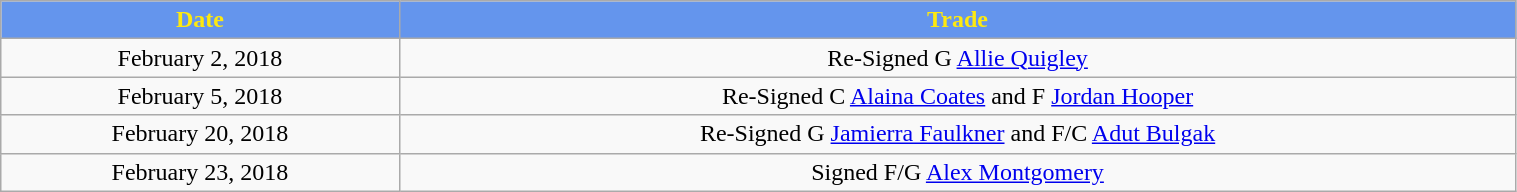<table class="wikitable" style="width:80%; text-align:center;">
<tr>
<th style="background:#6495ED; color:#FDE910; width=125">Date</th>
<th style="background:#6495ED; color:#FDE910;" colspan="2">Trade</th>
</tr>
<tr>
<td>February 2, 2018</td>
<td>Re-Signed G <a href='#'>Allie Quigley</a></td>
</tr>
<tr>
<td>February 5, 2018</td>
<td>Re-Signed C <a href='#'>Alaina Coates</a> and F <a href='#'>Jordan Hooper</a></td>
</tr>
<tr>
<td>February 20, 2018</td>
<td>Re-Signed G <a href='#'>Jamierra Faulkner</a> and F/C <a href='#'>Adut Bulgak</a></td>
</tr>
<tr>
<td>February 23, 2018</td>
<td>Signed F/G <a href='#'>Alex Montgomery</a></td>
</tr>
</table>
